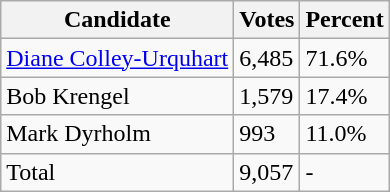<table class="wikitable">
<tr>
<th>Candidate</th>
<th>Votes</th>
<th>Percent</th>
</tr>
<tr>
<td><a href='#'>Diane Colley-Urquhart</a></td>
<td>6,485</td>
<td>71.6%</td>
</tr>
<tr>
<td>Bob Krengel</td>
<td>1,579</td>
<td>17.4%</td>
</tr>
<tr>
<td>Mark Dyrholm</td>
<td>993</td>
<td>11.0%</td>
</tr>
<tr>
<td>Total</td>
<td>9,057</td>
<td>-</td>
</tr>
</table>
